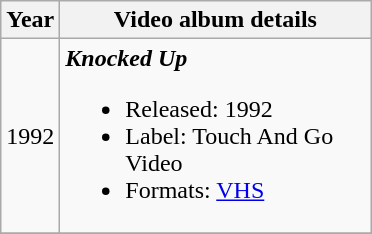<table class="wikitable">
<tr>
<th>Year</th>
<th style="width:200px;">Video album details</th>
</tr>
<tr>
<td>1992</td>
<td><strong><em>Knocked Up</em></strong><br><ul><li>Released: 1992</li><li>Label: Touch And Go Video</li><li>Formats: <a href='#'>VHS</a></li></ul></td>
</tr>
<tr>
</tr>
</table>
